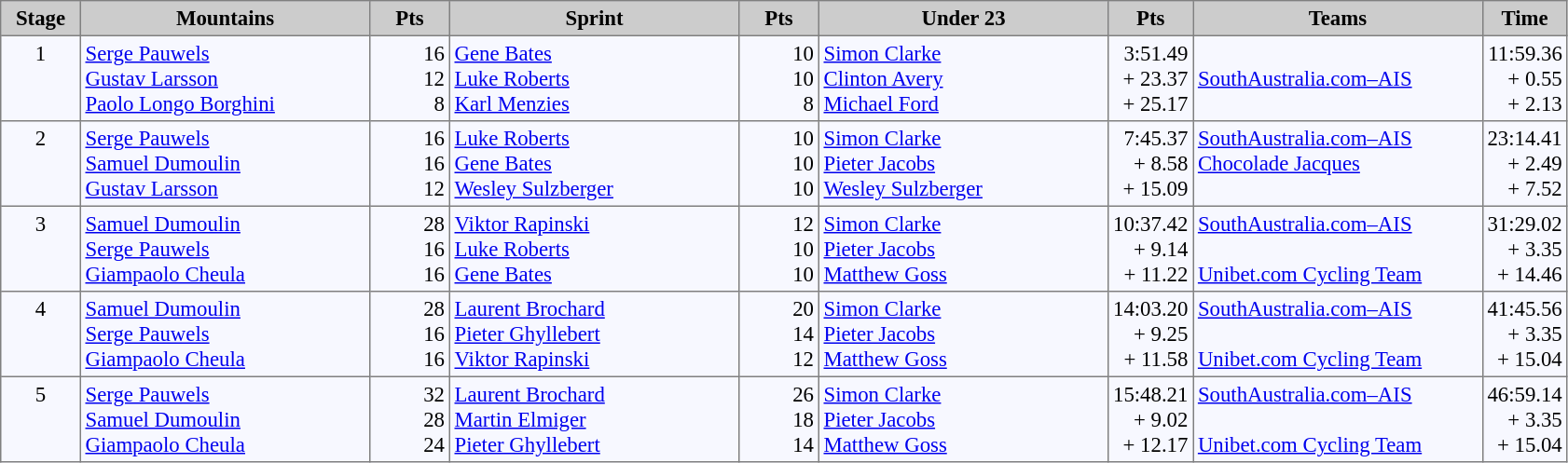<table bgcolor="#f7f8ff" cellpadding="3" cellspacing="0" border="1" style="font-size: 95%; border: gray solid 1px; border-collapse: collapse;">
<tr bgcolor="#CCCCCC">
<td align="center" width="50"><strong>Stage</strong></td>
<td align="center" width="200"><strong>Mountains</strong></td>
<td align="center" width="50"><strong>Pts</strong></td>
<td align="center" width="200"><strong>Sprint</strong></td>
<td align="center" width="50"><strong>Pts</strong></td>
<td align="center" width="200"><strong>Under 23</strong></td>
<td align="center" width="50"><strong>Pts</strong></td>
<td align="center" width="200"><strong>Teams</strong></td>
<td align="center" width="50"><strong>Time</strong></td>
</tr>
<tr valign=top>
<td align=center>1</td>
<td> <a href='#'>Serge Pauwels</a><br>  <a href='#'>Gustav Larsson</a><br>  <a href='#'>Paolo Longo Borghini</a></td>
<td align=right>16<br>12<br>8</td>
<td> <a href='#'>Gene Bates</a><br>  <a href='#'>Luke Roberts</a><br>  <a href='#'>Karl Menzies</a></td>
<td align=right>10<br>10<br>8</td>
<td> <a href='#'>Simon Clarke</a><br>  <a href='#'>Clinton Avery</a><br>  <a href='#'>Michael Ford</a></td>
<td align=right>3:51.49<br> + 23.37<br> + 25.17</td>
<td><br> <a href='#'>SouthAustralia.com–AIS</a><br> </td>
<td align=right>11:59.36<br> + 0.55<br> + 2.13</td>
</tr>
<tr valign=top>
<td align=center>2</td>
<td> <a href='#'>Serge Pauwels</a><br>  <a href='#'>Samuel Dumoulin</a><br>  <a href='#'>Gustav Larsson</a></td>
<td align=right>16<br>16<br>12</td>
<td> <a href='#'>Luke Roberts</a><br>  <a href='#'>Gene Bates</a><br>  <a href='#'>Wesley Sulzberger</a></td>
<td align=right>10<br>10<br>10</td>
<td> <a href='#'>Simon Clarke</a><br>  <a href='#'>Pieter Jacobs</a><br>  <a href='#'>Wesley Sulzberger</a></td>
<td align=right>7:45.37<br> + 8.58<br> + 15.09</td>
<td><a href='#'>SouthAustralia.com–AIS</a><br> <a href='#'>Chocolade Jacques</a><br> </td>
<td align=right>23:14.41<br> + 2.49<br> + 7.52</td>
</tr>
<tr valign=top>
<td align=center>3</td>
<td> <a href='#'>Samuel Dumoulin</a><br>  <a href='#'>Serge Pauwels</a><br>  <a href='#'>Giampaolo Cheula</a></td>
<td align=right>28<br>16<br>16</td>
<td> <a href='#'>Viktor Rapinski</a><br>  <a href='#'>Luke Roberts</a><br>  <a href='#'>Gene Bates</a></td>
<td align=right>12<br>10<br>10</td>
<td> <a href='#'>Simon Clarke</a><br>  <a href='#'>Pieter Jacobs</a><br>  <a href='#'>Matthew Goss</a></td>
<td align=right>10:37.42<br> + 9.14<br> + 11.22</td>
<td><a href='#'>SouthAustralia.com–AIS</a><br> <br> <a href='#'>Unibet.com Cycling Team</a></td>
<td align=right>31:29.02<br> + 3.35<br> + 14.46</td>
</tr>
<tr valign=top>
<td align=center>4</td>
<td> <a href='#'>Samuel Dumoulin</a><br>  <a href='#'>Serge Pauwels</a><br>  <a href='#'>Giampaolo Cheula</a></td>
<td align=right>28<br>16<br>16</td>
<td> <a href='#'>Laurent Brochard</a><br>  <a href='#'>Pieter Ghyllebert</a><br>  <a href='#'>Viktor Rapinski</a></td>
<td align=right>20<br>14<br>12</td>
<td> <a href='#'>Simon Clarke</a><br>  <a href='#'>Pieter Jacobs</a><br>  <a href='#'>Matthew Goss</a></td>
<td align=right>14:03.20<br> + 9.25<br> + 11.58</td>
<td><a href='#'>SouthAustralia.com–AIS</a><br> <br> <a href='#'>Unibet.com Cycling Team</a></td>
<td align=right>41:45.56<br> + 3.35<br> + 15.04</td>
</tr>
<tr valign=top>
<td align=center>5</td>
<td> <a href='#'>Serge Pauwels</a><br>  <a href='#'>Samuel Dumoulin</a><br>  <a href='#'>Giampaolo Cheula</a></td>
<td align=right>32<br>28<br>24</td>
<td> <a href='#'>Laurent Brochard</a><br>  <a href='#'>Martin Elmiger</a><br>  <a href='#'>Pieter Ghyllebert</a><br></td>
<td align=right>26<br>18<br>14</td>
<td> <a href='#'>Simon Clarke</a><br>  <a href='#'>Pieter Jacobs</a><br>  <a href='#'>Matthew Goss</a></td>
<td align=right>15:48.21<br> + 9.02<br> + 12.17</td>
<td><a href='#'>SouthAustralia.com–AIS</a><br> <br> <a href='#'>Unibet.com Cycling Team</a></td>
<td align=right>46:59.14<br> + 3.35<br> + 15.04</td>
</tr>
</table>
